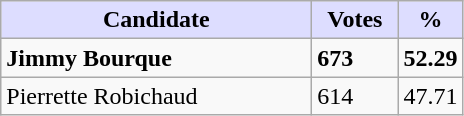<table class="wikitable">
<tr>
<th style="background:#ddf; width:200px;">Candidate</th>
<th style="background:#ddf; width:50px;">Votes</th>
<th style="background:#ddf; width:30px;">%</th>
</tr>
<tr>
<td><strong>Jimmy Bourque</strong></td>
<td><strong>673</strong></td>
<td><strong>52.29</strong></td>
</tr>
<tr>
<td>Pierrette Robichaud</td>
<td>614</td>
<td>47.71</td>
</tr>
</table>
